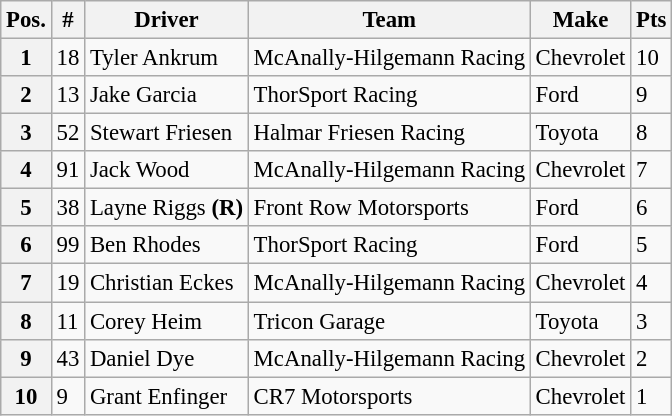<table class="wikitable" style="font-size:95%">
<tr>
<th>Pos.</th>
<th>#</th>
<th>Driver</th>
<th>Team</th>
<th>Make</th>
<th>Pts</th>
</tr>
<tr>
<th>1</th>
<td>18</td>
<td>Tyler Ankrum</td>
<td>McAnally-Hilgemann Racing</td>
<td>Chevrolet</td>
<td>10</td>
</tr>
<tr>
<th>2</th>
<td>13</td>
<td>Jake Garcia</td>
<td>ThorSport Racing</td>
<td>Ford</td>
<td>9</td>
</tr>
<tr>
<th>3</th>
<td>52</td>
<td>Stewart Friesen</td>
<td>Halmar Friesen Racing</td>
<td>Toyota</td>
<td>8</td>
</tr>
<tr>
<th>4</th>
<td>91</td>
<td>Jack Wood</td>
<td>McAnally-Hilgemann Racing</td>
<td>Chevrolet</td>
<td>7</td>
</tr>
<tr>
<th>5</th>
<td>38</td>
<td>Layne Riggs <strong>(R)</strong></td>
<td>Front Row Motorsports</td>
<td>Ford</td>
<td>6</td>
</tr>
<tr>
<th>6</th>
<td>99</td>
<td>Ben Rhodes</td>
<td>ThorSport Racing</td>
<td>Ford</td>
<td>5</td>
</tr>
<tr>
<th>7</th>
<td>19</td>
<td>Christian Eckes</td>
<td>McAnally-Hilgemann Racing</td>
<td>Chevrolet</td>
<td>4</td>
</tr>
<tr>
<th>8</th>
<td>11</td>
<td>Corey Heim</td>
<td>Tricon Garage</td>
<td>Toyota</td>
<td>3</td>
</tr>
<tr>
<th>9</th>
<td>43</td>
<td>Daniel Dye</td>
<td>McAnally-Hilgemann Racing</td>
<td>Chevrolet</td>
<td>2</td>
</tr>
<tr>
<th>10</th>
<td>9</td>
<td>Grant Enfinger</td>
<td>CR7 Motorsports</td>
<td>Chevrolet</td>
<td>1</td>
</tr>
</table>
